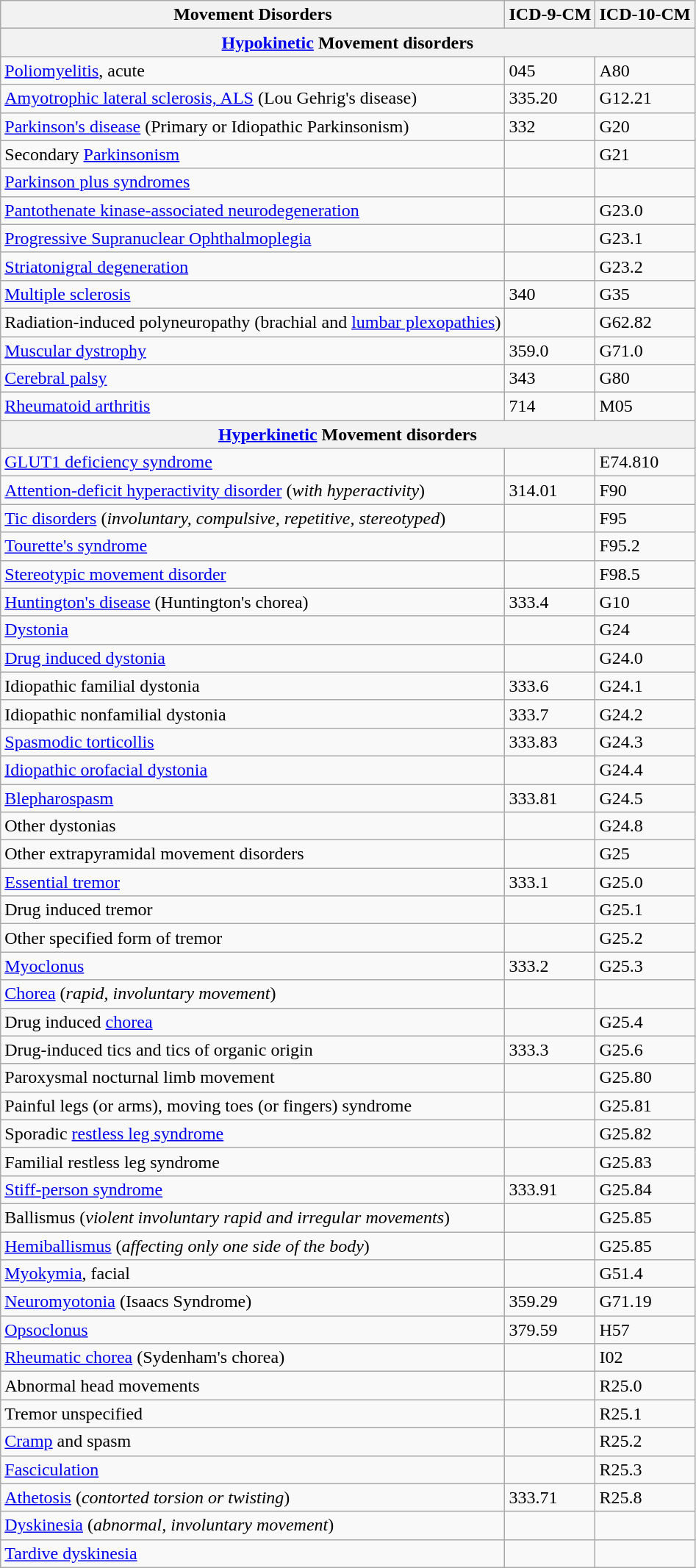<table class="wikitable">
<tr>
<th>Movement Disorders</th>
<th>ICD-9-CM</th>
<th>ICD-10-CM</th>
</tr>
<tr>
<th colspan=3><a href='#'>Hypokinetic</a> Movement disorders</th>
</tr>
<tr>
<td><a href='#'>Poliomyelitis</a>, acute</td>
<td>045</td>
<td>A80</td>
</tr>
<tr>
<td><a href='#'>Amyotrophic lateral sclerosis, ALS</a> (Lou Gehrig's disease)</td>
<td>335.20</td>
<td>G12.21</td>
</tr>
<tr>
<td><a href='#'>Parkinson's disease</a> (Primary or Idiopathic Parkinsonism)</td>
<td>332</td>
<td>G20</td>
</tr>
<tr>
<td>Secondary <a href='#'>Parkinsonism</a></td>
<td></td>
<td>G21</td>
</tr>
<tr>
<td><a href='#'>Parkinson plus syndromes</a></td>
<td></td>
<td></td>
</tr>
<tr>
<td><a href='#'>Pantothenate kinase-associated neurodegeneration</a></td>
<td></td>
<td>G23.0</td>
</tr>
<tr>
<td><a href='#'>Progressive Supranuclear Ophthalmoplegia</a></td>
<td></td>
<td>G23.1</td>
</tr>
<tr>
<td><a href='#'>Striatonigral degeneration</a></td>
<td></td>
<td>G23.2</td>
</tr>
<tr>
<td><a href='#'>Multiple sclerosis</a></td>
<td>340</td>
<td>G35</td>
</tr>
<tr>
<td>Radiation-induced polyneuropathy (brachial and <a href='#'>lumbar plexopathies</a>)</td>
<td></td>
<td>G62.82</td>
</tr>
<tr>
<td><a href='#'>Muscular dystrophy</a></td>
<td>359.0</td>
<td>G71.0</td>
</tr>
<tr>
<td><a href='#'>Cerebral palsy</a></td>
<td>343</td>
<td>G80</td>
</tr>
<tr>
<td><a href='#'>Rheumatoid arthritis</a></td>
<td>714</td>
<td>M05</td>
</tr>
<tr>
<th colspan=3><a href='#'>Hyperkinetic</a> Movement disorders</th>
</tr>
<tr>
<td><a href='#'>GLUT1 deficiency syndrome</a></td>
<td></td>
<td>E74.810</td>
</tr>
<tr>
<td><a href='#'>Attention-deficit hyperactivity disorder</a> (<em>with hyperactivity</em>)</td>
<td>314.01</td>
<td>F90</td>
</tr>
<tr>
<td><a href='#'>Tic disorders</a> (<em>involuntary, compulsive,  repetitive, stereotyped</em>)</td>
<td></td>
<td>F95</td>
</tr>
<tr>
<td><a href='#'>Tourette's syndrome</a></td>
<td></td>
<td>F95.2</td>
</tr>
<tr>
<td><a href='#'>Stereotypic movement disorder</a></td>
<td></td>
<td>F98.5</td>
</tr>
<tr>
<td><a href='#'>Huntington's disease</a> (Huntington's chorea)</td>
<td>333.4</td>
<td>G10</td>
</tr>
<tr>
<td><a href='#'>Dystonia</a></td>
<td></td>
<td>G24</td>
</tr>
<tr>
<td><a href='#'>Drug induced dystonia</a></td>
<td></td>
<td>G24.0</td>
</tr>
<tr>
<td>Idiopathic familial dystonia</td>
<td>333.6</td>
<td>G24.1</td>
</tr>
<tr>
<td>Idiopathic nonfamilial dystonia</td>
<td>333.7</td>
<td>G24.2</td>
</tr>
<tr>
<td><a href='#'>Spasmodic torticollis</a></td>
<td>333.83</td>
<td>G24.3</td>
</tr>
<tr>
<td><a href='#'>Idiopathic orofacial dystonia</a></td>
<td></td>
<td>G24.4</td>
</tr>
<tr>
<td><a href='#'>Blepharospasm</a></td>
<td>333.81</td>
<td>G24.5</td>
</tr>
<tr>
<td>Other dystonias</td>
<td></td>
<td>G24.8</td>
</tr>
<tr>
<td>Other extrapyramidal movement disorders</td>
<td></td>
<td>G25</td>
</tr>
<tr>
<td><a href='#'>Essential tremor</a></td>
<td>333.1</td>
<td>G25.0</td>
</tr>
<tr>
<td>Drug induced tremor</td>
<td></td>
<td>G25.1</td>
</tr>
<tr>
<td>Other specified form of tremor</td>
<td></td>
<td>G25.2</td>
</tr>
<tr>
<td><a href='#'>Myoclonus</a></td>
<td>333.2</td>
<td>G25.3</td>
</tr>
<tr>
<td><a href='#'>Chorea</a> (<em>rapid, involuntary movement</em>)</td>
<td></td>
<td></td>
</tr>
<tr>
<td>Drug induced <a href='#'>chorea</a></td>
<td></td>
<td>G25.4</td>
</tr>
<tr>
<td>Drug-induced tics and tics of organic origin</td>
<td>333.3</td>
<td>G25.6</td>
</tr>
<tr>
<td>Paroxysmal nocturnal limb movement</td>
<td></td>
<td>G25.80</td>
</tr>
<tr>
<td>Painful legs (or arms), moving toes (or fingers) syndrome</td>
<td></td>
<td>G25.81</td>
</tr>
<tr>
<td>Sporadic <a href='#'>restless leg syndrome</a></td>
<td></td>
<td>G25.82</td>
</tr>
<tr>
<td>Familial restless leg syndrome</td>
<td></td>
<td>G25.83</td>
</tr>
<tr>
<td><a href='#'>Stiff-person syndrome</a></td>
<td>333.91</td>
<td>G25.84</td>
</tr>
<tr>
<td>Ballismus (<em>violent involuntary rapid and irregular movements</em>)</td>
<td></td>
<td>G25.85</td>
</tr>
<tr>
<td><a href='#'>Hemiballismus</a> (<em>affecting only one side of the body</em>)</td>
<td></td>
<td>G25.85</td>
</tr>
<tr>
<td><a href='#'>Myokymia</a>, facial</td>
<td></td>
<td>G51.4</td>
</tr>
<tr>
<td><a href='#'>Neuromyotonia</a> (Isaacs Syndrome)</td>
<td>359.29</td>
<td>G71.19</td>
</tr>
<tr>
<td><a href='#'>Opsoclonus</a></td>
<td>379.59</td>
<td>H57</td>
</tr>
<tr>
<td><a href='#'>Rheumatic chorea</a> (Sydenham's chorea)</td>
<td></td>
<td>I02</td>
</tr>
<tr>
<td>Abnormal head movements</td>
<td></td>
<td>R25.0</td>
</tr>
<tr>
<td>Tremor unspecified</td>
<td></td>
<td>R25.1</td>
</tr>
<tr>
<td><a href='#'>Cramp</a> and spasm</td>
<td></td>
<td>R25.2</td>
</tr>
<tr>
<td><a href='#'>Fasciculation</a></td>
<td></td>
<td>R25.3</td>
</tr>
<tr>
<td><a href='#'>Athetosis</a> (<em>contorted torsion or twisting</em>)</td>
<td>333.71</td>
<td>R25.8</td>
</tr>
<tr>
<td><a href='#'>Dyskinesia</a> (<em>abnormal, involuntary movement</em>)</td>
<td></td>
<td></td>
</tr>
<tr>
<td><a href='#'>Tardive dyskinesia</a></td>
<td></td>
<td></td>
</tr>
</table>
